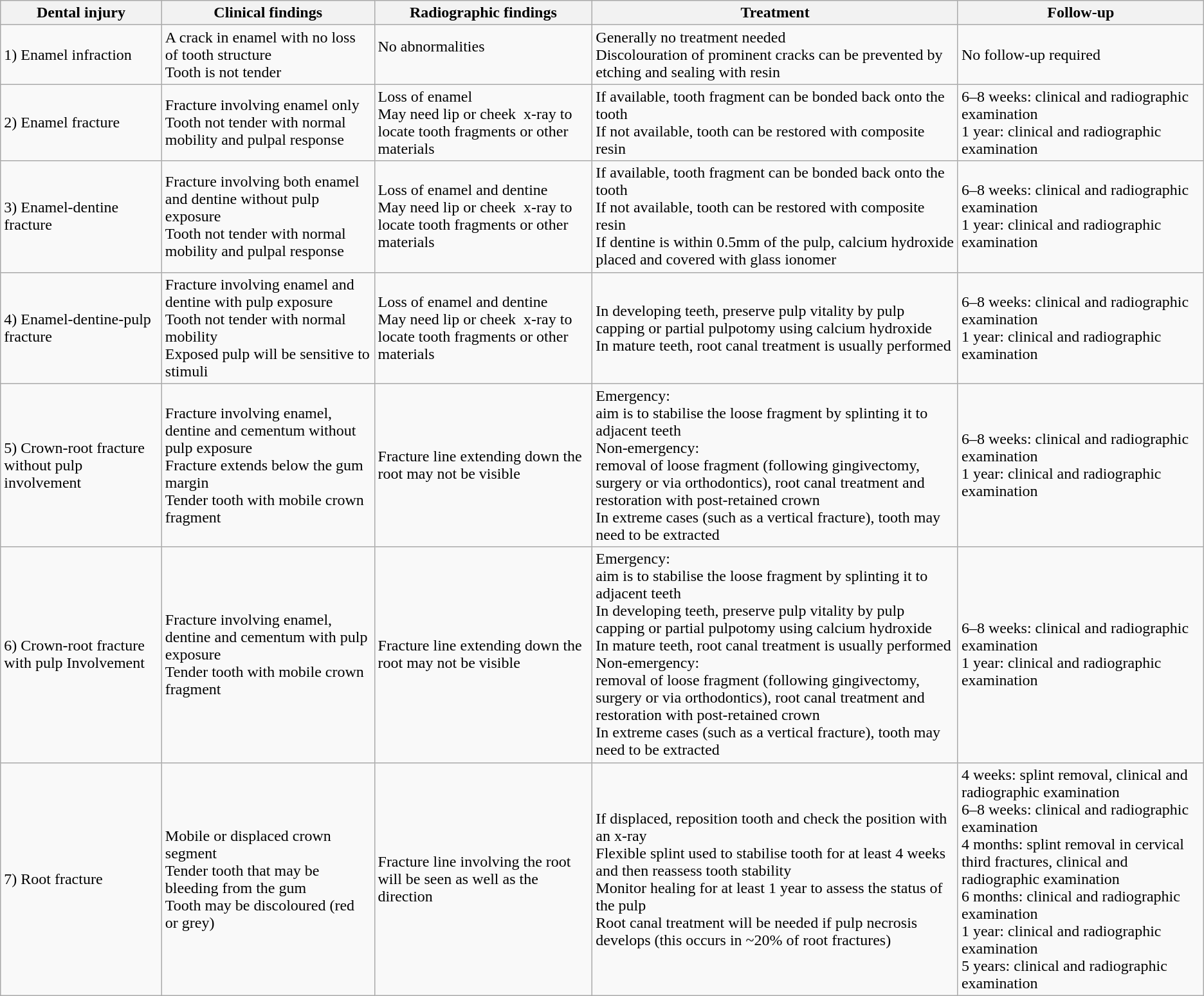<table class="wikitable">
<tr>
<th>Dental injury</th>
<th>Clinical findings</th>
<th>Radiographic findings</th>
<th>Treatment</th>
<th>Follow-up</th>
</tr>
<tr>
<td>1) Enamel infraction</td>
<td>A crack in enamel with no loss of tooth structure<br>Tooth is not tender</td>
<td>No abnormalities<br><br></td>
<td>Generally no treatment needed<br>Discolouration of prominent cracks can be prevented by etching and  sealing with resin</td>
<td>No follow-up required</td>
</tr>
<tr>
<td>2) Enamel fracture</td>
<td>Fracture involving enamel only<br>Tooth not tender with normal mobility and pulpal response</td>
<td>Loss of enamel<br>May need lip or cheek  x-ray  to locate tooth fragments or other materials
<br></td>
<td>If available, tooth fragment can be bonded back onto the tooth<br>If not available, tooth can be restored with composite resin</td>
<td>6–8 weeks: clinical and radiographic examination<br>1 year: clinical and radiographic examination</td>
</tr>
<tr>
<td>3) Enamel-dentine fracture</td>
<td>Fracture involving both enamel and dentine without pulp exposure<br>Tooth not tender with normal mobility and pulpal response</td>
<td>Loss of enamel and dentine<br>May need lip or cheek  x-ray  to locate tooth fragments or other materials</td>
<td>If available, tooth fragment can be bonded back onto the tooth<br>If not available, tooth can be restored with composite resin<br>If dentine is within 0.5mm of  the pulp, calcium hydroxide placed and covered with glass ionomer</td>
<td>6–8 weeks: clinical and radiographic examination<br>1 year: clinical and radiographic examination</td>
</tr>
<tr>
<td>4) Enamel-dentine-pulp fracture</td>
<td>Fracture involving enamel and dentine with pulp exposure<br>Tooth not tender with normal mobility<br>Exposed pulp will be sensitive to stimuli</td>
<td>Loss of enamel and dentine<br>May need lip or cheek  x-ray  to locate tooth fragments or other materials
<br></td>
<td>In developing teeth, preserve pulp vitality by pulp capping or partial pulpotomy using calcium  hydroxide<br>In mature teeth, root  canal treatment is usually performed</td>
<td>6–8 weeks: clinical and radiographic examination<br>1 year: clinical and radiographic examination</td>
</tr>
<tr>
<td>5) Crown-root fracture without pulp involvement</td>
<td>Fracture involving enamel, dentine and cementum without  pulp exposure<br>Fracture extends below the gum margin<br>Tender tooth with mobile crown fragment</td>
<td>Fracture line extending down the root may not be visible</td>
<td>Emergency:<br>aim is to stabilise the loose fragment by splinting it to adjacent  teeth<br>Non-emergency:<br>removal of loose fragment (following gingivectomy, surgery or via  orthodontics), root canal treatment and restoration with post-retained crown<br>In extreme cases (such as a vertical fracture), tooth may need to be  extracted</td>
<td>6–8 weeks: clinical and radiographic examination<br>1 year: clinical and radiographic examination</td>
</tr>
<tr>
<td>6) Crown-root fracture with pulp Involvement</td>
<td>Fracture involving enamel, dentine and cementum with pulp exposure<br>Tender tooth with mobile crown fragment</td>
<td>Fracture line extending down the root may not be visible</td>
<td>Emergency:<br>aim is to stabilise the loose fragment by splinting it to adjacent  teeth<br>In developing teeth,  preserve pulp vitality by pulp capping or partial pulpotomy using calcium  hydroxide<br>In mature teeth, root  canal treatment is usually performed<br>Non-emergency:<br>removal of loose fragment (following gingivectomy, surgery or via  orthodontics), root canal treatment and restoration with post-retained crown<br>In extreme cases (such as a vertical fracture), tooth may need to be  extracted</td>
<td>6–8 weeks: clinical and radiographic examination<br>1 year: clinical and radiographic examination</td>
</tr>
<tr>
<td>7) Root fracture</td>
<td>Mobile or displaced crown segment<br>Tender tooth that may be bleeding from the gum<br>Tooth may be discoloured (red or grey)</td>
<td>Fracture line involving the root will be seen as well as the  direction</td>
<td>If displaced, reposition tooth and check the position with an x-ray<br>Flexible splint used to stabilise tooth for at least 4 weeks and  then reassess tooth stability<br>Monitor healing for at least 1 year to assess the status of the pulp<br>Root canal treatment will be needed if pulp necrosis develops (this  occurs in ~20% of root fractures)</td>
<td>4 weeks: splint removal, clinical and radiographic examination<br>6–8 weeks: clinical and radiographic examination<br>4 months: splint removal in cervical third fractures, clinical and  radiographic examination<br>6 months: clinical and radiographic examination<br>1 year: clinical and radiographic examination<br>5 years: clinical and radiographic examination</td>
</tr>
</table>
